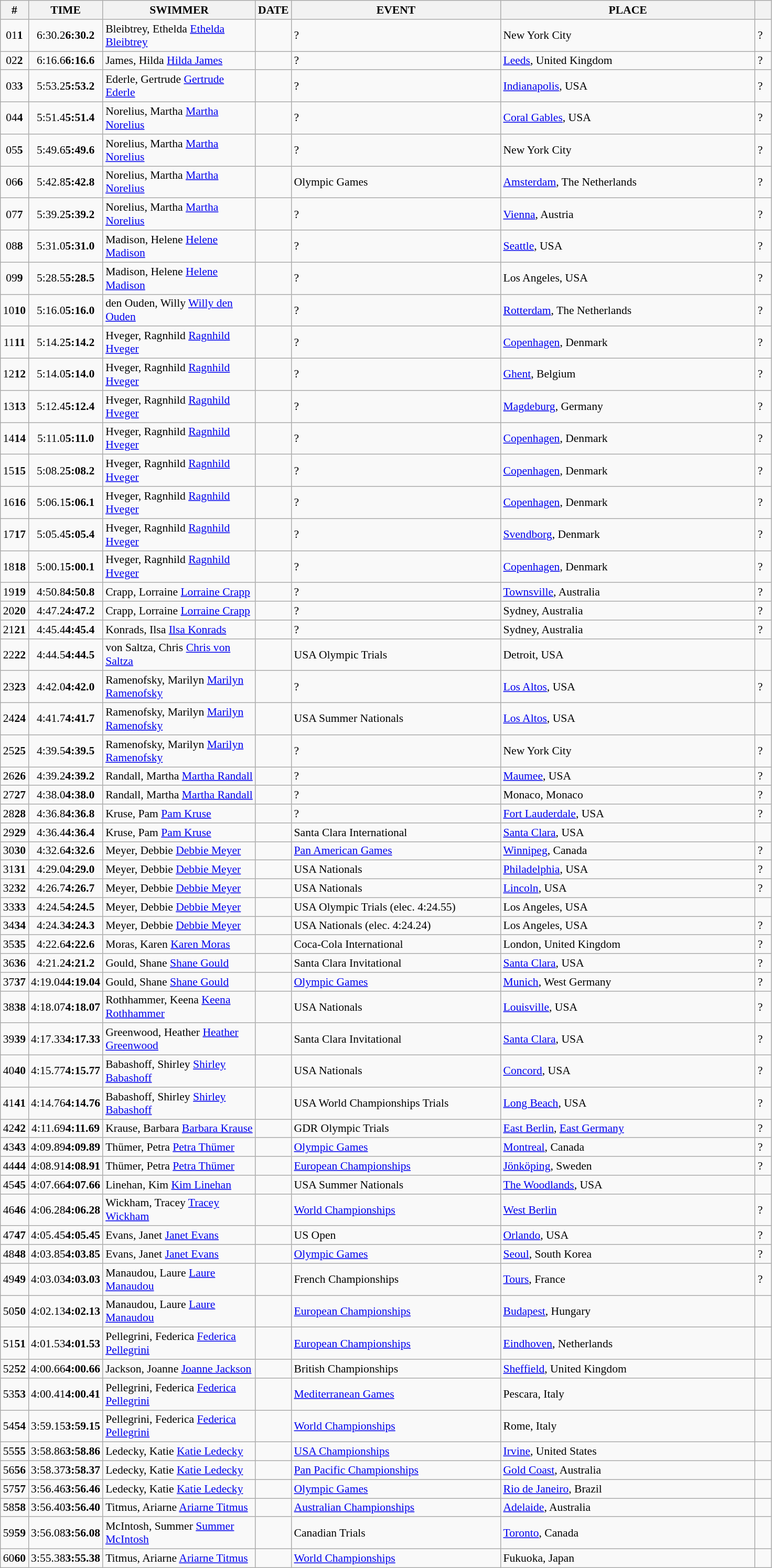<table class="wikitable sortable" style="border-collapse: collapse; font-size: 90%;">
<tr>
<th style="width: 1em">#</th>
<th style="width: 3em">TIME</th>
<th align="left" style="width: 13em">SWIMMER</th>
<th>DATE</th>
<th align="left" style="width: 18em">EVENT</th>
<th align="left" style="width: 22em">PLACE</th>
<th align="left" style="width: 1em"></th>
</tr>
<tr>
<td align="center"><span>01</span><strong>1</strong></td>
<td align="center"><span>6:30.2</span><strong>6:30.2</strong></td>
<td><span>Bleibtrey, Ethelda</span> <a href='#'>Ethelda Bleibtrey</a></td>
<td align="center"></td>
<td>?</td>
<td>New York City</td>
<td>?</td>
</tr>
<tr>
<td align="center"><span>02</span><strong>2</strong></td>
<td align="center"><span>6:16.6</span><strong>6:16.6</strong></td>
<td><span>James, Hilda</span> <a href='#'>Hilda James</a></td>
<td align="center"></td>
<td>?</td>
<td><a href='#'>Leeds</a>, United Kingdom</td>
<td>?</td>
</tr>
<tr>
<td align="center"><span>03</span><strong>3</strong></td>
<td align="center"><span>5:53.2</span><strong>5:53.2</strong></td>
<td><span>Ederle, Gertrude</span> <a href='#'>Gertrude Ederle</a></td>
<td align="center"></td>
<td>?</td>
<td><a href='#'>Indianapolis</a>, USA</td>
<td>?</td>
</tr>
<tr>
<td align="center"><span>04</span><strong>4</strong></td>
<td align="center"><span>5:51.4</span><strong>5:51.4</strong></td>
<td><span>Norelius, Martha</span> <a href='#'>Martha Norelius</a></td>
<td align="center"></td>
<td>?</td>
<td><a href='#'>Coral Gables</a>, USA</td>
<td>?</td>
</tr>
<tr>
<td align="center"><span>05</span><strong>5</strong></td>
<td align="center"><span>5:49.6</span><strong>5:49.6</strong></td>
<td><span>Norelius, Martha</span> <a href='#'>Martha Norelius</a></td>
<td align="center"></td>
<td>?</td>
<td>New York City</td>
<td>?</td>
</tr>
<tr>
<td align="center"><span>06</span><strong>6</strong></td>
<td align="center"><span>5:42.8</span><strong>5:42.8</strong></td>
<td><span>Norelius, Martha</span> <a href='#'>Martha Norelius</a></td>
<td align="center"></td>
<td>Olympic Games</td>
<td><a href='#'>Amsterdam</a>, The Netherlands</td>
<td>?</td>
</tr>
<tr>
<td align="center"><span>07</span><strong>7</strong></td>
<td align="center"><span>5:39.2</span><strong>5:39.2</strong></td>
<td><span>Norelius, Martha</span> <a href='#'>Martha Norelius</a></td>
<td align="center"></td>
<td>?</td>
<td><a href='#'>Vienna</a>, Austria</td>
<td>?</td>
</tr>
<tr>
<td align="center"><span>08</span><strong>8</strong></td>
<td align="center"><span>5:31.0</span><strong>5:31.0</strong></td>
<td><span>Madison, Helene</span> <a href='#'>Helene Madison</a></td>
<td align="center"></td>
<td>?</td>
<td><a href='#'>Seattle</a>, USA</td>
<td>?</td>
</tr>
<tr>
<td align="center"><span>09</span><strong>9</strong></td>
<td align="center"><span>5:28.5</span><strong>5:28.5</strong></td>
<td><span>Madison, Helene</span> <a href='#'>Helene Madison</a></td>
<td align="center"></td>
<td>?</td>
<td>Los Angeles, USA</td>
<td>?</td>
</tr>
<tr>
<td align="center"><span>10</span><strong>10</strong></td>
<td align="center"><span>5:16.0</span><strong>5:16.0</strong></td>
<td><span>den Ouden, Willy</span> <a href='#'>Willy den Ouden</a></td>
<td align="center"></td>
<td>?</td>
<td><a href='#'>Rotterdam</a>, The Netherlands</td>
<td>?</td>
</tr>
<tr>
<td align="center"><span>11</span><strong>11</strong></td>
<td align="center"><span>5:14.2</span><strong>5:14.2</strong></td>
<td><span>Hveger, Ragnhild</span> <a href='#'>Ragnhild Hveger</a></td>
<td align="center"></td>
<td>?</td>
<td><a href='#'>Copenhagen</a>, Denmark</td>
<td>?</td>
</tr>
<tr>
<td align="center"><span>12</span><strong>12</strong></td>
<td align="center"><span>5:14.0</span><strong>5:14.0</strong></td>
<td><span>Hveger, Ragnhild</span> <a href='#'>Ragnhild Hveger</a></td>
<td align="center"></td>
<td>?</td>
<td><a href='#'>Ghent</a>, Belgium</td>
<td>?</td>
</tr>
<tr>
<td align="center"><span>13</span><strong>13</strong></td>
<td align="center"><span>5:12.4</span><strong>5:12.4</strong></td>
<td><span>Hveger, Ragnhild</span> <a href='#'>Ragnhild Hveger</a></td>
<td align="center"></td>
<td>?</td>
<td><a href='#'>Magdeburg</a>, Germany</td>
<td>?</td>
</tr>
<tr>
<td align="center"><span>14</span><strong>14</strong></td>
<td align="center"><span>5:11.0</span><strong>5:11.0</strong></td>
<td><span>Hveger, Ragnhild</span> <a href='#'>Ragnhild Hveger</a></td>
<td align="center"></td>
<td>?</td>
<td><a href='#'>Copenhagen</a>, Denmark</td>
<td>?</td>
</tr>
<tr>
<td align="center"><span>15</span><strong>15</strong></td>
<td align="center"><span>5:08.2</span><strong>5:08.2</strong></td>
<td><span>Hveger, Ragnhild</span> <a href='#'>Ragnhild Hveger</a></td>
<td align="center"></td>
<td>?</td>
<td><a href='#'>Copenhagen</a>, Denmark</td>
<td>?</td>
</tr>
<tr>
<td align="center"><span>16</span><strong>16</strong></td>
<td align="center"><span>5:06.1</span><strong>5:06.1</strong></td>
<td><span>Hveger, Ragnhild</span> <a href='#'>Ragnhild Hveger</a></td>
<td align="center"></td>
<td>?</td>
<td><a href='#'>Copenhagen</a>, Denmark</td>
<td>?</td>
</tr>
<tr>
<td align="center"><span>17</span><strong>17</strong></td>
<td align="center"><span>5:05.4</span><strong>5:05.4</strong></td>
<td><span>Hveger, Ragnhild</span> <a href='#'>Ragnhild Hveger</a></td>
<td align="center"></td>
<td>?</td>
<td><a href='#'>Svendborg</a>, Denmark</td>
<td>?</td>
</tr>
<tr>
<td align="center"><span>18</span><strong>18</strong></td>
<td align="center"><span>5:00.1</span><strong>5:00.1</strong></td>
<td><span>Hveger, Ragnhild</span> <a href='#'>Ragnhild Hveger</a></td>
<td align="center"></td>
<td>?</td>
<td><a href='#'>Copenhagen</a>, Denmark</td>
<td>?</td>
</tr>
<tr>
<td align="center"><span>19</span><strong>19</strong></td>
<td align="center"><span>4:50.8</span><strong>4:50.8</strong></td>
<td><span>Crapp, Lorraine</span> <a href='#'>Lorraine Crapp</a></td>
<td align="center"></td>
<td>?</td>
<td><a href='#'>Townsville</a>, Australia</td>
<td>?</td>
</tr>
<tr>
<td align="center"><span>20</span><strong>20</strong></td>
<td align="center"><span>4:47.2</span><strong>4:47.2</strong></td>
<td><span>Crapp, Lorraine</span> <a href='#'>Lorraine Crapp</a></td>
<td align="center"></td>
<td>?</td>
<td>Sydney, Australia</td>
<td>?</td>
</tr>
<tr>
<td align="center"><span>21</span><strong>21</strong></td>
<td align="center"><span>4:45.4</span><strong>4:45.4</strong></td>
<td><span>Konrads, Ilsa</span> <a href='#'>Ilsa Konrads</a></td>
<td align="center"></td>
<td>?</td>
<td>Sydney, Australia</td>
<td>?</td>
</tr>
<tr>
<td align="center"><span>22</span><strong>22</strong></td>
<td align="center"><span>4:44.5</span><strong>4:44.5</strong></td>
<td><span>von Saltza, Chris</span> <a href='#'>Chris von Saltza</a></td>
<td align="center"></td>
<td>USA Olympic Trials</td>
<td>Detroit, USA</td>
<td></td>
</tr>
<tr>
<td align="center"><span>23</span><strong>23</strong></td>
<td align="center"><span>4:42.0</span><strong>4:42.0</strong></td>
<td><span>Ramenofsky, Marilyn</span> <a href='#'>Marilyn Ramenofsky</a></td>
<td align="center"></td>
<td>?</td>
<td><a href='#'>Los Altos</a>, USA</td>
<td>?</td>
</tr>
<tr>
<td align="center"><span>24</span><strong>24</strong></td>
<td align="center"><span>4:41.7</span><strong>4:41.7</strong></td>
<td><span>Ramenofsky, Marilyn</span> <a href='#'>Marilyn Ramenofsky</a></td>
<td align="center"></td>
<td>USA Summer Nationals</td>
<td><a href='#'>Los Altos</a>, USA</td>
<td></td>
</tr>
<tr>
<td align="center"><span>25</span><strong>25</strong></td>
<td align="center"><span>4:39.5</span><strong>4:39.5</strong></td>
<td><span>Ramenofsky, Marilyn</span> <a href='#'>Marilyn Ramenofsky</a></td>
<td align="center"></td>
<td>?</td>
<td>New York City</td>
<td>?</td>
</tr>
<tr>
<td align="center"><span>26</span><strong>26</strong></td>
<td align="center"><span>4:39.2</span><strong>4:39.2</strong></td>
<td><span>Randall, Martha</span> <a href='#'>Martha Randall</a></td>
<td align="center"></td>
<td>?</td>
<td><a href='#'>Maumee</a>, USA</td>
<td>?</td>
</tr>
<tr>
<td align="center"><span>27</span><strong>27</strong></td>
<td align="center"><span>4:38.0</span><strong>4:38.0</strong></td>
<td><span>Randall, Martha</span> <a href='#'>Martha Randall</a></td>
<td align="center"></td>
<td>?</td>
<td>Monaco, Monaco</td>
<td>?</td>
</tr>
<tr>
<td align="center"><span>28</span><strong>28</strong></td>
<td align="center"><span>4:36.8</span><strong>4:36.8</strong></td>
<td><span>Kruse, Pam</span> <a href='#'>Pam Kruse</a></td>
<td align="center"></td>
<td>?</td>
<td><a href='#'>Fort Lauderdale</a>, USA</td>
<td>?</td>
</tr>
<tr>
<td align="center"><span>29</span><strong>29</strong></td>
<td align="center"><span>4:36.4</span><strong>4:36.4</strong></td>
<td><span>Kruse, Pam</span> <a href='#'>Pam Kruse</a></td>
<td align="center"></td>
<td>Santa Clara International</td>
<td><a href='#'>Santa Clara</a>, USA</td>
<td></td>
</tr>
<tr>
<td align="center"><span>30</span><strong>30</strong></td>
<td align="center"><span>4:32.6</span><strong>4:32.6</strong></td>
<td><span>Meyer, Debbie</span> <a href='#'>Debbie Meyer</a></td>
<td align="center"></td>
<td><a href='#'>Pan American Games</a></td>
<td><a href='#'>Winnipeg</a>, Canada</td>
<td>?</td>
</tr>
<tr>
<td align="center"><span>31</span><strong>31</strong></td>
<td align="center"><span>4:29.0</span><strong>4:29.0</strong></td>
<td><span>Meyer, Debbie</span> <a href='#'>Debbie Meyer</a></td>
<td align="center"></td>
<td>USA Nationals</td>
<td><a href='#'>Philadelphia</a>, USA</td>
<td>?</td>
</tr>
<tr>
<td align="center"><span>32</span><strong>32</strong></td>
<td align="center"><span>4:26.7</span><strong>4:26.7</strong></td>
<td><span>Meyer, Debbie</span> <a href='#'>Debbie Meyer</a></td>
<td align="center"></td>
<td>USA Nationals</td>
<td><a href='#'>Lincoln</a>, USA</td>
<td>?</td>
</tr>
<tr>
<td align="center"><span>33</span><strong>33</strong></td>
<td align="center"><span>4:24.5</span><strong>4:24.5</strong></td>
<td><span>Meyer, Debbie</span> <a href='#'>Debbie Meyer</a></td>
<td align="center"></td>
<td>USA Olympic Trials (elec. 4:24.55)</td>
<td>Los Angeles, USA</td>
<td></td>
</tr>
<tr>
<td align="center"><span>34</span><strong>34</strong></td>
<td align="center"><span>4:24.3</span><strong>4:24.3</strong></td>
<td><span>Meyer, Debbie</span> <a href='#'>Debbie Meyer</a></td>
<td align="center"></td>
<td>USA Nationals (elec. 4:24.24)</td>
<td>Los Angeles, USA</td>
<td>?</td>
</tr>
<tr>
<td align="center"><span>35</span><strong>35</strong></td>
<td align="center"><span>4:22.6</span><strong>4:22.6</strong></td>
<td><span>Moras, Karen</span> <a href='#'>Karen Moras</a></td>
<td align="center"></td>
<td>Coca-Cola International</td>
<td>London, United Kingdom</td>
<td>?</td>
</tr>
<tr>
<td align="center"><span>36</span><strong>36</strong></td>
<td align="center"><span>4:21.2</span><strong>4:21.2</strong></td>
<td><span>Gould, Shane</span> <a href='#'>Shane Gould</a></td>
<td align="center"></td>
<td>Santa Clara Invitational</td>
<td><a href='#'>Santa Clara</a>, USA</td>
<td>?</td>
</tr>
<tr>
<td align="center"><span>37</span><strong>37</strong></td>
<td align="center"><span>4:19.04</span><strong>4:19.04</strong></td>
<td><span>Gould, Shane</span> <a href='#'>Shane Gould</a></td>
<td align="center"></td>
<td><a href='#'>Olympic Games</a></td>
<td><a href='#'>Munich</a>, West Germany</td>
<td>?</td>
</tr>
<tr>
<td align="center"><span>38</span><strong>38</strong></td>
<td align="center"><span>4:18.07</span><strong>4:18.07</strong></td>
<td><span>Rothhammer, Keena</span> <a href='#'>Keena Rothhammer</a></td>
<td align="center"></td>
<td>USA Nationals</td>
<td><a href='#'>Louisville</a>, USA</td>
<td>?</td>
</tr>
<tr>
<td align="center"><span>39</span><strong>39</strong></td>
<td align="center"><span>4:17.33</span><strong>4:17.33</strong></td>
<td><span>Greenwood, Heather</span> <a href='#'>Heather Greenwood</a></td>
<td align="center"></td>
<td>Santa Clara Invitational</td>
<td><a href='#'>Santa Clara</a>, USA</td>
<td>?</td>
</tr>
<tr>
<td align="center"><span>40</span><strong>40</strong></td>
<td align="center"><span>4:15.77</span><strong>4:15.77</strong></td>
<td><span>Babashoff, Shirley</span> <a href='#'>Shirley Babashoff</a></td>
<td align="center"></td>
<td>USA Nationals</td>
<td><a href='#'>Concord</a>, USA</td>
<td>?</td>
</tr>
<tr>
<td align="center"><span>41</span><strong>41</strong></td>
<td align="center"><span>4:14.76</span><strong>4:14.76</strong></td>
<td><span>Babashoff, Shirley</span> <a href='#'>Shirley Babashoff</a></td>
<td align="center"></td>
<td>USA World Championships Trials</td>
<td><a href='#'>Long Beach</a>, USA</td>
<td>?</td>
</tr>
<tr>
<td align="center"><span>42</span><strong>42</strong></td>
<td align="center"><span>4:11.69</span><strong>4:11.69</strong></td>
<td><span>Krause, Barbara</span> <a href='#'>Barbara Krause</a></td>
<td align="center"></td>
<td>GDR Olympic Trials</td>
<td><a href='#'>East Berlin</a>, <a href='#'>East Germany</a></td>
<td>?</td>
</tr>
<tr>
<td align="center"><span>43</span><strong>43</strong></td>
<td align="center"><span>4:09.89</span><strong>4:09.89</strong></td>
<td><span>Thümer, Petra</span> <a href='#'>Petra Thümer</a></td>
<td align="center"></td>
<td><a href='#'>Olympic Games</a></td>
<td><a href='#'>Montreal</a>, Canada</td>
<td>?</td>
</tr>
<tr>
<td align="center"><span>44</span><strong>44</strong></td>
<td align="center"><span>4:08.91</span><strong>4:08.91</strong></td>
<td><span>Thümer, Petra</span> <a href='#'>Petra Thümer</a></td>
<td align="center"></td>
<td><a href='#'>European Championships</a></td>
<td><a href='#'>Jönköping</a>, Sweden</td>
<td>?</td>
</tr>
<tr>
<td align="center"><span>45</span><strong>45</strong></td>
<td align="center"><span>4:07.66</span><strong>4:07.66</strong></td>
<td><span>Linehan, Kim</span> <a href='#'>Kim Linehan</a></td>
<td align="center"></td>
<td>USA Summer Nationals</td>
<td><a href='#'>The Woodlands</a>, USA</td>
<td></td>
</tr>
<tr>
<td align="center"><span>46</span><strong>46</strong></td>
<td align="center"><span>4:06.28</span><strong>4:06.28</strong></td>
<td><span>Wickham, Tracey</span> <a href='#'>Tracey Wickham</a></td>
<td align="center"></td>
<td><a href='#'>World Championships</a></td>
<td><a href='#'>West Berlin</a></td>
<td>?</td>
</tr>
<tr>
<td align="center"><span>47</span><strong>47</strong></td>
<td align="center"><span>4:05.45</span><strong>4:05.45</strong></td>
<td><span>Evans, Janet</span> <a href='#'>Janet Evans</a></td>
<td align="center"></td>
<td>US Open</td>
<td><a href='#'>Orlando</a>, USA</td>
<td>?</td>
</tr>
<tr>
<td align="center"><span>48</span><strong>48</strong></td>
<td align="center"><span>4:03.85</span><strong>4:03.85</strong></td>
<td><span>Evans, Janet</span> <a href='#'>Janet Evans</a></td>
<td align="center"></td>
<td><a href='#'>Olympic Games</a></td>
<td><a href='#'>Seoul</a>, South Korea</td>
<td>?</td>
</tr>
<tr>
<td align="center"><span>49</span><strong>49</strong></td>
<td align="center"><span>4:03.03</span><strong>4:03.03</strong></td>
<td><span>Manaudou, Laure</span> <a href='#'>Laure Manaudou</a></td>
<td align="center"></td>
<td>French Championships</td>
<td><a href='#'>Tours</a>, France</td>
<td>?</td>
</tr>
<tr>
<td align="center"><span>50</span><strong>50</strong></td>
<td align="center"><span>4:02.13</span><strong>4:02.13</strong></td>
<td><span>Manaudou, Laure</span> <a href='#'>Laure Manaudou</a></td>
<td align="center"></td>
<td><a href='#'>European Championships</a></td>
<td><a href='#'>Budapest</a>, Hungary</td>
<td></td>
</tr>
<tr>
<td align="center"><span>51</span><strong>51</strong></td>
<td align="center"><span>4:01.53</span><strong>4:01.53</strong></td>
<td><span> Pellegrini, Federica </span> <a href='#'>Federica Pellegrini</a></td>
<td align="center"></td>
<td><a href='#'>European Championships</a></td>
<td><a href='#'>Eindhoven</a>, Netherlands</td>
<td></td>
</tr>
<tr>
<td align="center"><span>52</span><strong>52</strong></td>
<td align="center"><span>4:00.66</span><strong>4:00.66</strong></td>
<td><span> Jackson, Joanne </span> <a href='#'>Joanne Jackson</a></td>
<td align="center"></td>
<td>British Championships</td>
<td><a href='#'>Sheffield</a>, United Kingdom</td>
<td></td>
</tr>
<tr>
<td align="center"><span>53</span><strong>53</strong></td>
<td align="center"><span>4:00.41</span><strong>4:00.41</strong></td>
<td><span> Pellegrini, Federica </span> <a href='#'>Federica Pellegrini</a></td>
<td align="center"></td>
<td><a href='#'>Mediterranean Games</a></td>
<td>Pescara, Italy</td>
<td></td>
</tr>
<tr>
<td align="center"><span>54</span><strong>54</strong></td>
<td align="center"><span>3:59.15</span><strong>3:59.15</strong></td>
<td><span> Pellegrini, Federica </span> <a href='#'>Federica Pellegrini</a></td>
<td align="center"></td>
<td><a href='#'>World Championships</a></td>
<td>Rome, Italy</td>
<td></td>
</tr>
<tr>
<td align="center"><span>55</span><strong>55</strong></td>
<td align="center"><span>3:58.86</span><strong>3:58.86</strong></td>
<td><span> Ledecky, Katie </span> <a href='#'>Katie Ledecky</a></td>
<td align="center"></td>
<td><a href='#'>USA Championships</a></td>
<td><a href='#'>Irvine</a>, United States</td>
<td></td>
</tr>
<tr>
<td align="center"><span>56</span><strong>56</strong></td>
<td align="center"><span>3:58.37</span><strong>3:58.37</strong></td>
<td><span> Ledecky, Katie </span> <a href='#'>Katie Ledecky</a></td>
<td align="center"></td>
<td><a href='#'>Pan Pacific Championships</a></td>
<td><a href='#'>Gold Coast</a>, Australia</td>
<td></td>
</tr>
<tr>
<td align="center"><span>57</span><strong>57</strong></td>
<td align="center"><span>3:56.46</span><strong>3:56.46</strong></td>
<td><span> Ledecky, Katie </span> <a href='#'>Katie Ledecky</a></td>
<td align="center"></td>
<td><a href='#'>Olympic Games</a></td>
<td><a href='#'>Rio de Janeiro</a>, Brazil</td>
<td></td>
</tr>
<tr>
<td align="center"><span>58</span><strong>58</strong></td>
<td align="center"><span>3:56.40</span><strong>3:56.40</strong></td>
<td><span> Titmus, Ariarne </span> <a href='#'>Ariarne Titmus</a></td>
<td align="center"></td>
<td><a href='#'>Australian Championships</a></td>
<td><a href='#'>Adelaide</a>, Australia</td>
<td></td>
</tr>
<tr>
<td align="center"><span>59</span><strong>59</strong></td>
<td align="center"><span>3:56.08</span><strong>3:56.08</strong></td>
<td><span> McIntosh, Summer </span> <a href='#'>Summer McIntosh</a></td>
<td align="center"></td>
<td>Canadian Trials</td>
<td><a href='#'>Toronto</a>, Canada</td>
<td></td>
</tr>
<tr>
<td align="center"><span>60</span><strong>60</strong></td>
<td align="center"><span>3:55.38</span><strong>3:55.38</strong></td>
<td><span> Titmus, Ariarne </span> <a href='#'>Ariarne Titmus</a></td>
<td align="center"></td>
<td><a href='#'>World Championships</a></td>
<td>Fukuoka, Japan</td>
<td></td>
</tr>
</table>
